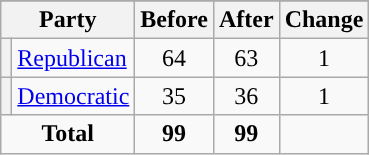<table class="wikitable" style="text-align:center;">
<tr>
</tr>
<tr>
<th colspan=2>Party</th>
<th>Before</th>
<th>After</th>
<th>Change</th>
</tr>
<tr>
<th style="background-color:"></th>
<td style="text-align:left;"><a href='#'>Republican</a></td>
<td>64</td>
<td>63</td>
<td> 1</td>
</tr>
<tr>
<th style="background-color:"></th>
<td style="text-align:left;"><a href='#'>Democratic</a></td>
<td>35</td>
<td>36</td>
<td> 1</td>
</tr>
<tr>
<td colspan=2><strong>Total</strong></td>
<td><strong>99</strong></td>
<td><strong>99</strong></td>
<td></td>
</tr>
</table>
